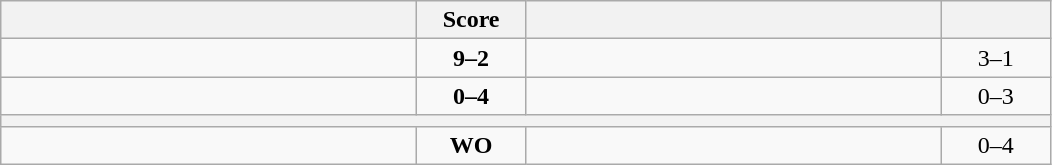<table class="wikitable" style="text-align: center; ">
<tr>
<th align="right" width="270"></th>
<th width="65">Score</th>
<th align="left" width="270"></th>
<th width="65"></th>
</tr>
<tr>
<td align="left"><strong></strong></td>
<td><strong>9–2</strong></td>
<td align="left"></td>
<td>3–1 <strong></strong></td>
</tr>
<tr>
<td align="left"></td>
<td><strong>0–4</strong></td>
<td align="left"><strong></strong></td>
<td>0–3 <strong></strong></td>
</tr>
<tr>
<th colspan="4"></th>
</tr>
<tr>
<td align="left"></td>
<td><strong>WO</strong></td>
<td align="left"><strong></strong></td>
<td>0–4 <strong></strong></td>
</tr>
</table>
